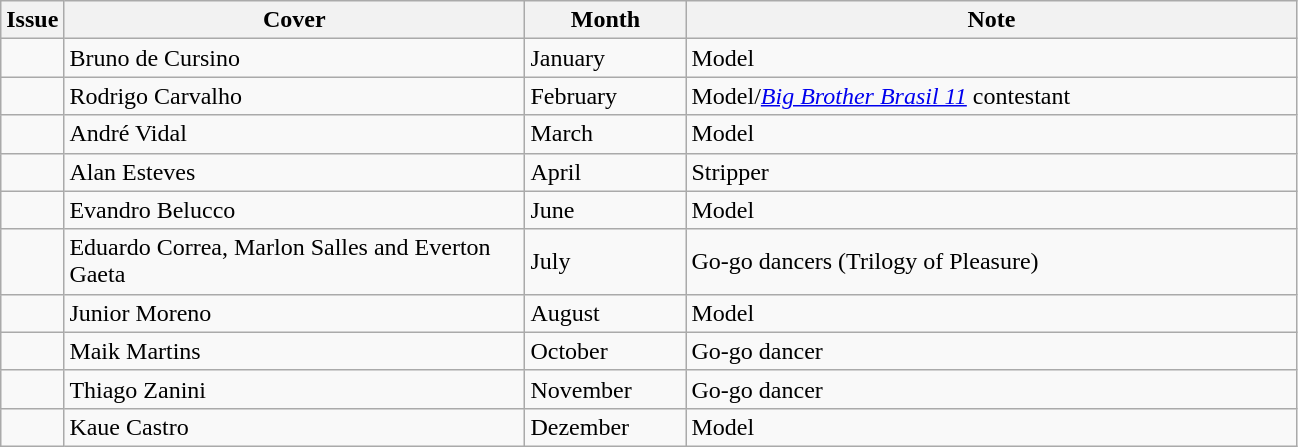<table class=wikitable>
<tr>
<th width="10">Issue</th>
<th width="300">Cover</th>
<th width="100">Month</th>
<th width="400">Note</th>
</tr>
<tr>
<td></td>
<td>Bruno de Cursino</td>
<td>January</td>
<td>Model</td>
</tr>
<tr>
<td></td>
<td>Rodrigo Carvalho</td>
<td>February</td>
<td>Model/<em><a href='#'>Big Brother Brasil 11</a></em> contestant</td>
</tr>
<tr>
<td></td>
<td>André Vidal</td>
<td>March</td>
<td>Model</td>
</tr>
<tr>
<td></td>
<td>Alan Esteves</td>
<td>April</td>
<td>Stripper</td>
</tr>
<tr>
<td></td>
<td>Evandro Belucco</td>
<td>June</td>
<td>Model</td>
</tr>
<tr>
<td></td>
<td>Eduardo Correa, Marlon Salles and Everton Gaeta</td>
<td>July</td>
<td>Go-go dancers (Trilogy of Pleasure)</td>
</tr>
<tr>
<td></td>
<td>Junior Moreno</td>
<td>August</td>
<td>Model</td>
</tr>
<tr>
<td></td>
<td>Maik Martins</td>
<td>October</td>
<td>Go-go dancer</td>
</tr>
<tr>
<td></td>
<td>Thiago Zanini</td>
<td>November</td>
<td>Go-go dancer</td>
</tr>
<tr>
<td></td>
<td>Kaue Castro</td>
<td>Dezember</td>
<td>Model</td>
</tr>
</table>
